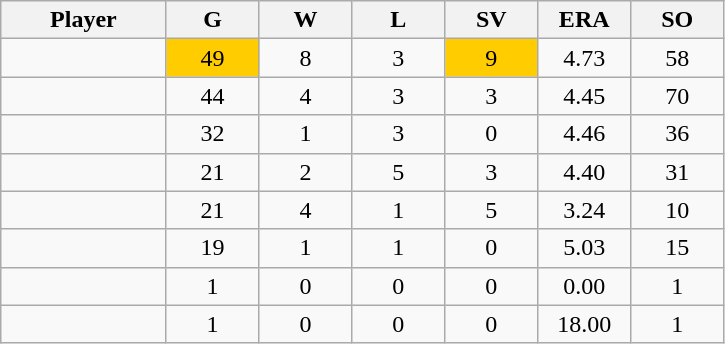<table class="wikitable sortable">
<tr>
<th bgcolor="#DDDDFF" width="16%">Player</th>
<th bgcolor="#DDDDFF" width="9%">G</th>
<th bgcolor="#DDDDFF" width="9%">W</th>
<th bgcolor="#DDDDFF" width="9%">L</th>
<th bgcolor="#DDDDFF" width="9%">SV</th>
<th bgcolor="#DDDDFF" width="9%">ERA</th>
<th bgcolor="#DDDDFF" width="9%">SO</th>
</tr>
<tr align="center">
<td></td>
<td bgcolor="#FFCC00">49</td>
<td>8</td>
<td>3</td>
<td bgcolor="#FFCC00">9</td>
<td>4.73</td>
<td>58</td>
</tr>
<tr align="center">
<td></td>
<td>44</td>
<td>4</td>
<td>3</td>
<td>3</td>
<td>4.45</td>
<td>70</td>
</tr>
<tr align="center">
<td></td>
<td>32</td>
<td>1</td>
<td>3</td>
<td>0</td>
<td>4.46</td>
<td>36</td>
</tr>
<tr align="center">
<td></td>
<td>21</td>
<td>2</td>
<td>5</td>
<td>3</td>
<td>4.40</td>
<td>31</td>
</tr>
<tr align="center">
<td></td>
<td>21</td>
<td>4</td>
<td>1</td>
<td>5</td>
<td>3.24</td>
<td>10</td>
</tr>
<tr align="center">
<td></td>
<td>19</td>
<td>1</td>
<td>1</td>
<td>0</td>
<td>5.03</td>
<td>15</td>
</tr>
<tr align="center">
<td></td>
<td>1</td>
<td>0</td>
<td>0</td>
<td>0</td>
<td>0.00</td>
<td>1</td>
</tr>
<tr align="center">
<td></td>
<td>1</td>
<td>0</td>
<td>0</td>
<td>0</td>
<td>18.00</td>
<td>1</td>
</tr>
</table>
